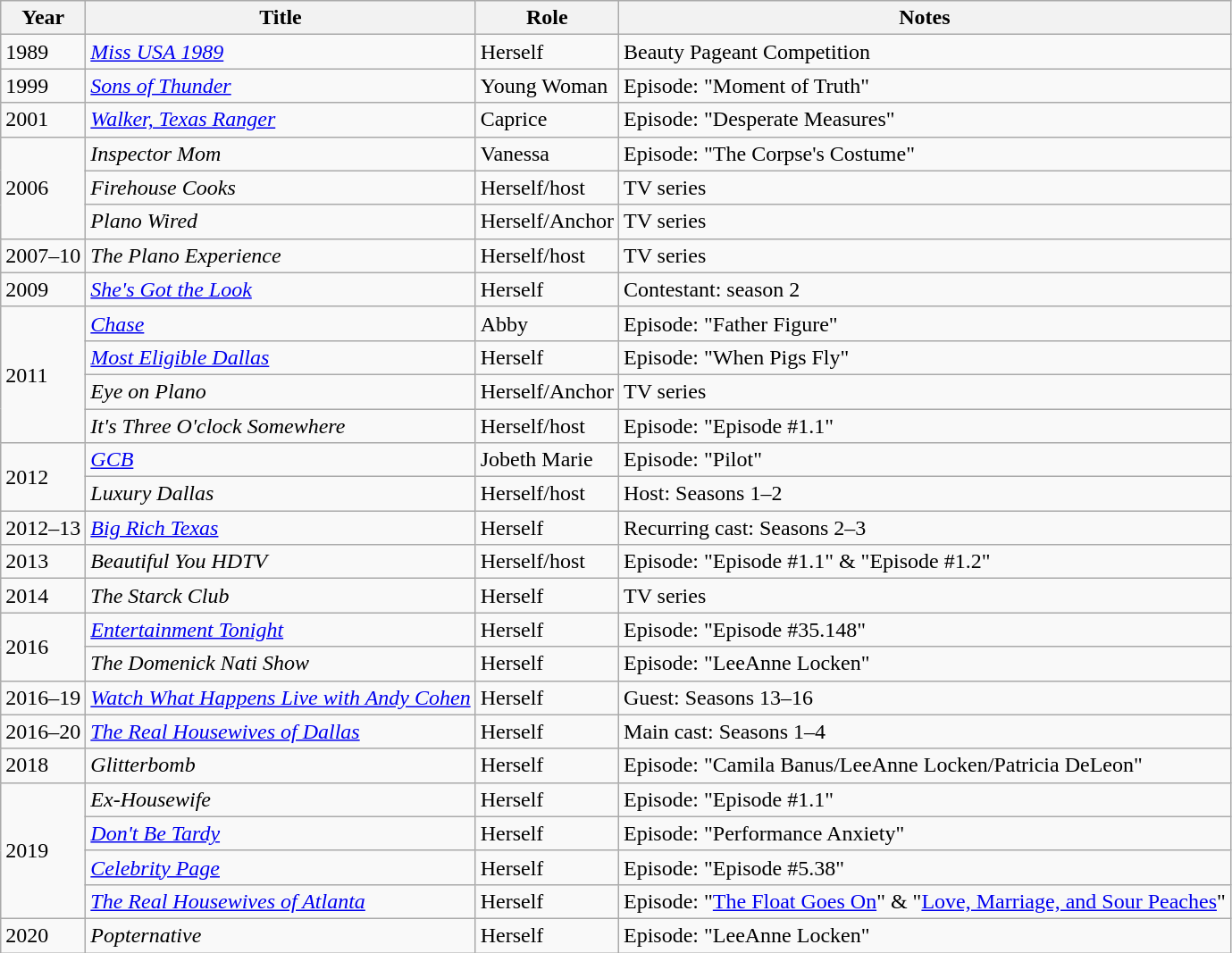<table class="wikitable plainrowheaders sortable" style="margin-right: 0;">
<tr>
<th scope="col">Year</th>
<th scope="col">Title</th>
<th scope="col">Role</th>
<th scope="col" class="unsortable">Notes</th>
</tr>
<tr>
<td>1989</td>
<td><em><a href='#'>Miss USA 1989</a></em></td>
<td>Herself</td>
<td>Beauty Pageant Competition</td>
</tr>
<tr>
<td>1999</td>
<td><em><a href='#'>Sons of Thunder</a></em></td>
<td>Young Woman</td>
<td>Episode: "Moment of Truth"</td>
</tr>
<tr>
<td>2001</td>
<td><em><a href='#'>Walker, Texas Ranger</a></em></td>
<td>Caprice</td>
<td>Episode: "Desperate Measures"</td>
</tr>
<tr>
<td rowspan=3>2006</td>
<td><em>Inspector Mom</em></td>
<td>Vanessa</td>
<td>Episode: "The Corpse's Costume"</td>
</tr>
<tr>
<td><em>Firehouse Cooks</em></td>
<td>Herself/host</td>
<td>TV series</td>
</tr>
<tr>
<td><em>Plano Wired</em></td>
<td>Herself/Anchor</td>
<td>TV series</td>
</tr>
<tr>
<td>2007–10</td>
<td><em>The Plano Experience</em></td>
<td>Herself/host</td>
<td>TV series</td>
</tr>
<tr>
<td>2009</td>
<td><em><a href='#'>She's Got the Look</a></em></td>
<td>Herself</td>
<td>Contestant: season 2</td>
</tr>
<tr>
<td rowspan=4>2011</td>
<td><em><a href='#'>Chase</a></em></td>
<td>Abby</td>
<td>Episode: "Father Figure"</td>
</tr>
<tr>
<td><em><a href='#'>Most Eligible Dallas</a></em></td>
<td>Herself</td>
<td>Episode: "When Pigs Fly"</td>
</tr>
<tr>
<td><em>Eye on Plano</em></td>
<td>Herself/Anchor</td>
<td>TV series</td>
</tr>
<tr>
<td><em>It's Three O'clock Somewhere</em></td>
<td>Herself/host</td>
<td>Episode: "Episode #1.1"</td>
</tr>
<tr>
<td rowspan=2>2012</td>
<td><em><a href='#'>GCB</a></em></td>
<td>Jobeth Marie</td>
<td>Episode: "Pilot"</td>
</tr>
<tr>
<td><em>Luxury Dallas</em></td>
<td>Herself/host</td>
<td>Host: Seasons 1–2</td>
</tr>
<tr>
<td>2012–13</td>
<td><em><a href='#'>Big Rich Texas</a></em></td>
<td>Herself</td>
<td>Recurring cast: Seasons 2–3</td>
</tr>
<tr>
<td>2013</td>
<td><em>Beautiful You HDTV</em></td>
<td>Herself/host</td>
<td>Episode: "Episode #1.1" & "Episode #1.2"</td>
</tr>
<tr>
<td>2014</td>
<td><em>The Starck Club</em></td>
<td>Herself</td>
<td>TV series</td>
</tr>
<tr>
<td rowspan=2>2016</td>
<td><em><a href='#'>Entertainment Tonight</a></em></td>
<td>Herself</td>
<td>Episode: "Episode #35.148"</td>
</tr>
<tr>
<td><em>The Domenick Nati Show</em></td>
<td>Herself</td>
<td>Episode: "LeeAnne Locken"</td>
</tr>
<tr>
<td>2016–19</td>
<td><em><a href='#'>Watch What Happens Live with Andy Cohen</a></em></td>
<td>Herself</td>
<td>Guest: Seasons 13–16</td>
</tr>
<tr>
<td>2016–20</td>
<td><em><a href='#'>The Real Housewives of Dallas</a></em></td>
<td>Herself</td>
<td>Main cast: Seasons 1–4</td>
</tr>
<tr>
<td>2018</td>
<td><em>Glitterbomb</em></td>
<td>Herself</td>
<td>Episode: "Camila Banus/LeeAnne Locken/Patricia DeLeon"</td>
</tr>
<tr>
<td rowspan=4>2019</td>
<td><em>Ex-Housewife</em></td>
<td>Herself</td>
<td>Episode: "Episode #1.1"</td>
</tr>
<tr>
<td><em><a href='#'>Don't Be Tardy</a></em></td>
<td>Herself</td>
<td>Episode: "Performance Anxiety"</td>
</tr>
<tr>
<td><em><a href='#'>Celebrity Page</a></em></td>
<td>Herself</td>
<td>Episode: "Episode #5.38"</td>
</tr>
<tr>
<td><em><a href='#'>The Real Housewives of Atlanta</a></em></td>
<td>Herself</td>
<td>Episode: "<a href='#'>The Float Goes On</a>" & "<a href='#'>Love, Marriage, and Sour Peaches</a>"</td>
</tr>
<tr>
<td>2020</td>
<td><em>Popternative</em></td>
<td>Herself</td>
<td>Episode: "LeeAnne Locken"</td>
</tr>
</table>
